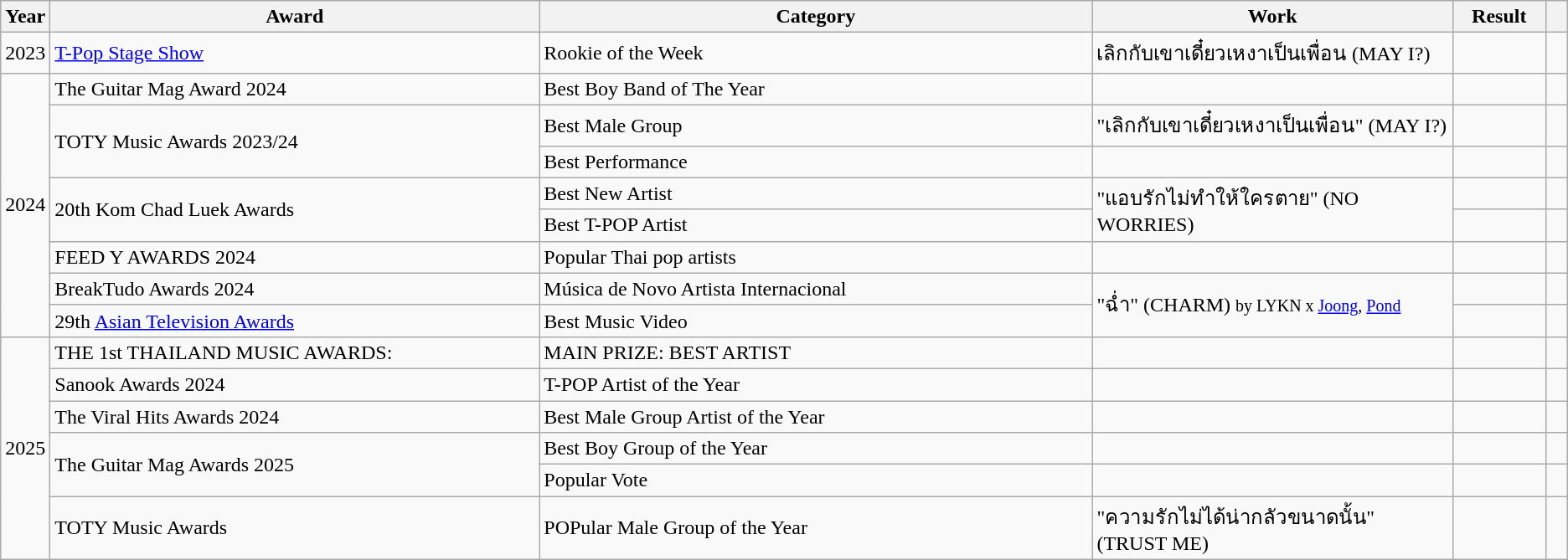<table class="wikitable sortable mw-collapsible">
<tr>
<th scope="col" style="width:1em;">Year</th>
<th scope="col" style="width:35em;">Award</th>
<th scope="col" style="width:40em;">Category</th>
<th scope="col" style="width:25em;">Work</th>
<th scope="col" style="width:5em;">Result</th>
<th scope="col" style="width:1em;" class="unsortable"></th>
</tr>
<tr>
<td>2023</td>
<td><a href='#'>T-Pop Stage Show</a></td>
<td>Rookie of the Week<br></td>
<td>เลิกกับเขาเดี๋ยวเหงาเป็นเพื่อน (MAY I?)</td>
<td></td>
<td style="text-align:center"></td>
</tr>
<tr>
<td rowspan="8">2024</td>
<td>The Guitar Mag Award 2024</td>
<td>Best Boy Band of The Year</td>
<td></td>
<td></td>
<td style="text-align: center;"></td>
</tr>
<tr>
<td rowspan="2">TOTY Music Awards 2023/24</td>
<td>Best Male Group</td>
<td>"เลิกกับเขาเดี๋ยวเหงาเป็นเพื่อน" (MAY I?)</td>
<td></td>
<td style="text-align: center;"></td>
</tr>
<tr>
<td>Best Performance</td>
<td></td>
<td></td>
<td style="text-align: center;"></td>
</tr>
<tr>
<td rowspan="2">20th Kom Chad Luek Awards</td>
<td>Best New Artist<br></td>
<td rowspan="2">"แอบรักไม่ทำให้ใครตาย" (NO WORRIES)</td>
<td></td>
<td style="text-align: center;"></td>
</tr>
<tr>
<td>Best T-POP Artist<br></td>
<td></td>
<td style="text-align: center;"></td>
</tr>
<tr>
<td>FEED Y AWARDS 2024</td>
<td>Popular Thai pop artists</td>
<td></td>
<td></td>
<td style="text-align: center;"></td>
</tr>
<tr>
<td>BreakTudo Awards 2024<br></td>
<td>Música de Novo Artista Internacional</td>
<td rowspan="2">"ฉ่ำ" (CHARM) <small>by LYKN x <a href='#'>Joong</a>, <a href='#'>Pond</a></small></td>
<td></td>
<td style="text-align: center;"></td>
</tr>
<tr>
<td>29th <a href='#'>Asian Television Awards</a></td>
<td>Best Music Video</td>
<td></td>
<td style="text-align: center;"></td>
</tr>
<tr>
<td rowspan="6">2025</td>
<td>THE 1st THAILAND MUSIC AWARDS:<br></td>
<td>MAIN PRIZE: BEST ARTIST<br></td>
<td></td>
<td></td>
<td style="text-align: center;"></td>
</tr>
<tr>
<td>Sanook Awards 2024</td>
<td>T-POP Artist of the Year</td>
<td></td>
<td></td>
<td style="text-align: center;"></td>
</tr>
<tr>
<td>The Viral Hits Awards 2024</td>
<td>Best Male Group Artist of the Year</td>
<td></td>
<td></td>
<td style="text-align: center;"></td>
</tr>
<tr>
<td rowspan="2">The Guitar Mag Awards 2025</td>
<td>Best Boy Group of the Year</td>
<td></td>
<td></td>
<td style="text-align: center;"></td>
</tr>
<tr>
<td>Popular Vote</td>
<td></td>
<td></td>
<td style="text-align: center;"></td>
</tr>
<tr>
<td>TOTY Music Awards</td>
<td>POPular Male Group of the Year</td>
<td>"ความรักไม่ได้น่ากลัวขนาดนั้น" (TRUST ME)</td>
<td></td>
<td style="text-align: center;"></td>
</tr>
</table>
